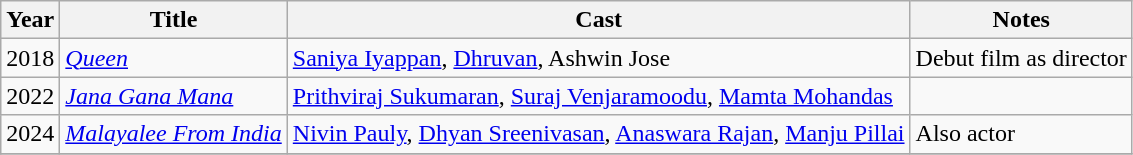<table class="wikitable sortable">
<tr>
<th>Year</th>
<th>Title</th>
<th>Cast</th>
<th>Notes</th>
</tr>
<tr>
<td>2018</td>
<td><em><a href='#'>Queen</a></em></td>
<td><a href='#'>Saniya Iyappan</a>, <a href='#'>Dhruvan</a>, Ashwin Jose</td>
<td>Debut film as director</td>
</tr>
<tr>
<td>2022</td>
<td><em><a href='#'>Jana Gana Mana</a></em></td>
<td><a href='#'>Prithviraj Sukumaran</a>, <a href='#'>Suraj Venjaramoodu</a>, <a href='#'>Mamta Mohandas</a></td>
<td></td>
</tr>
<tr>
<td>2024</td>
<td><em><a href='#'>Malayalee From India</a></em></td>
<td><a href='#'>Nivin Pauly</a>, <a href='#'>Dhyan Sreenivasan</a>, <a href='#'>Anaswara Rajan</a>, <a href='#'>Manju Pillai</a></td>
<td>Also actor</td>
</tr>
<tr>
</tr>
</table>
